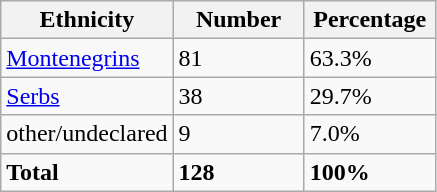<table class="wikitable">
<tr>
<th width="100px">Ethnicity</th>
<th width="80px">Number</th>
<th width="80px">Percentage</th>
</tr>
<tr>
<td><a href='#'>Montenegrins</a></td>
<td>81</td>
<td>63.3%</td>
</tr>
<tr>
<td><a href='#'>Serbs</a></td>
<td>38</td>
<td>29.7%</td>
</tr>
<tr>
<td>other/undeclared</td>
<td>9</td>
<td>7.0%</td>
</tr>
<tr>
<td><strong>Total</strong></td>
<td><strong>128</strong></td>
<td><strong>100%</strong></td>
</tr>
</table>
